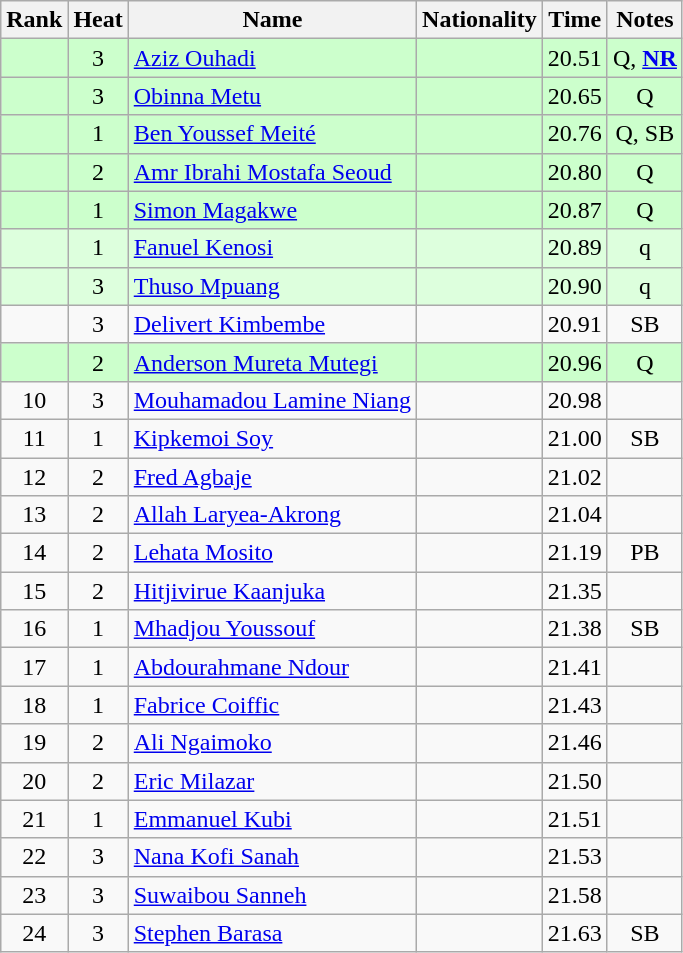<table class="wikitable sortable" style="text-align:center">
<tr>
<th>Rank</th>
<th>Heat</th>
<th>Name</th>
<th>Nationality</th>
<th>Time</th>
<th>Notes</th>
</tr>
<tr bgcolor=ccffcc>
<td></td>
<td>3</td>
<td align=left><a href='#'>Aziz Ouhadi</a></td>
<td align=left></td>
<td>20.51</td>
<td>Q, <strong><a href='#'>NR</a></strong></td>
</tr>
<tr bgcolor=ccffcc>
<td></td>
<td>3</td>
<td align=left><a href='#'>Obinna Metu</a></td>
<td align=left></td>
<td>20.65</td>
<td>Q</td>
</tr>
<tr bgcolor=ccffcc>
<td></td>
<td>1</td>
<td align=left><a href='#'>Ben Youssef Meité</a></td>
<td align=left></td>
<td>20.76</td>
<td>Q, SB</td>
</tr>
<tr bgcolor=ccffcc>
<td></td>
<td>2</td>
<td align=left><a href='#'>Amr Ibrahi Mostafa Seoud</a></td>
<td align=left></td>
<td>20.80</td>
<td>Q</td>
</tr>
<tr bgcolor=ccffcc>
<td></td>
<td>1</td>
<td align=left><a href='#'>Simon Magakwe</a></td>
<td align=left></td>
<td>20.87</td>
<td>Q</td>
</tr>
<tr bgcolor=ddffdd>
<td></td>
<td>1</td>
<td align=left><a href='#'>Fanuel Kenosi</a></td>
<td align=left></td>
<td>20.89</td>
<td>q</td>
</tr>
<tr bgcolor=ddffdd>
<td></td>
<td>3</td>
<td align=left><a href='#'>Thuso Mpuang</a></td>
<td align=left></td>
<td>20.90</td>
<td>q</td>
</tr>
<tr>
<td></td>
<td>3</td>
<td align=left><a href='#'>Delivert Kimbembe</a></td>
<td align=left></td>
<td>20.91</td>
<td>SB</td>
</tr>
<tr bgcolor=ccffcc>
<td></td>
<td>2</td>
<td align=left><a href='#'>Anderson Mureta Mutegi</a></td>
<td align=left></td>
<td>20.96</td>
<td>Q</td>
</tr>
<tr>
<td>10</td>
<td>3</td>
<td align=left><a href='#'>Mouhamadou Lamine Niang</a></td>
<td align=left></td>
<td>20.98</td>
<td></td>
</tr>
<tr>
<td>11</td>
<td>1</td>
<td align=left><a href='#'>Kipkemoi Soy</a></td>
<td align=left></td>
<td>21.00</td>
<td>SB</td>
</tr>
<tr>
<td>12</td>
<td>2</td>
<td align=left><a href='#'>Fred Agbaje</a></td>
<td align=left></td>
<td>21.02</td>
<td></td>
</tr>
<tr>
<td>13</td>
<td>2</td>
<td align=left><a href='#'>Allah Laryea-Akrong</a></td>
<td align=left></td>
<td>21.04</td>
<td></td>
</tr>
<tr>
<td>14</td>
<td>2</td>
<td align=left><a href='#'>Lehata Mosito</a></td>
<td align=left></td>
<td>21.19</td>
<td>PB</td>
</tr>
<tr>
<td>15</td>
<td>2</td>
<td align=left><a href='#'>Hitjivirue Kaanjuka</a></td>
<td align=left></td>
<td>21.35</td>
<td></td>
</tr>
<tr>
<td>16</td>
<td>1</td>
<td align=left><a href='#'>Mhadjou Youssouf</a></td>
<td align=left></td>
<td>21.38</td>
<td>SB</td>
</tr>
<tr>
<td>17</td>
<td>1</td>
<td align=left><a href='#'>Abdourahmane Ndour</a></td>
<td align=left></td>
<td>21.41</td>
<td></td>
</tr>
<tr>
<td>18</td>
<td>1</td>
<td align=left><a href='#'>Fabrice Coiffic</a></td>
<td align=left></td>
<td>21.43</td>
<td></td>
</tr>
<tr>
<td>19</td>
<td>2</td>
<td align=left><a href='#'>Ali Ngaimoko</a></td>
<td align=left></td>
<td>21.46</td>
<td></td>
</tr>
<tr>
<td>20</td>
<td>2</td>
<td align=left><a href='#'>Eric Milazar</a></td>
<td align=left></td>
<td>21.50</td>
<td></td>
</tr>
<tr>
<td>21</td>
<td>1</td>
<td align=left><a href='#'>Emmanuel Kubi</a></td>
<td align=left></td>
<td>21.51</td>
<td></td>
</tr>
<tr>
<td>22</td>
<td>3</td>
<td align=left><a href='#'>Nana Kofi Sanah</a></td>
<td align=left></td>
<td>21.53</td>
<td></td>
</tr>
<tr>
<td>23</td>
<td>3</td>
<td align=left><a href='#'>Suwaibou Sanneh</a></td>
<td align=left></td>
<td>21.58</td>
<td></td>
</tr>
<tr>
<td>24</td>
<td>3</td>
<td align=left><a href='#'>Stephen Barasa</a></td>
<td align=left></td>
<td>21.63</td>
<td>SB</td>
</tr>
</table>
